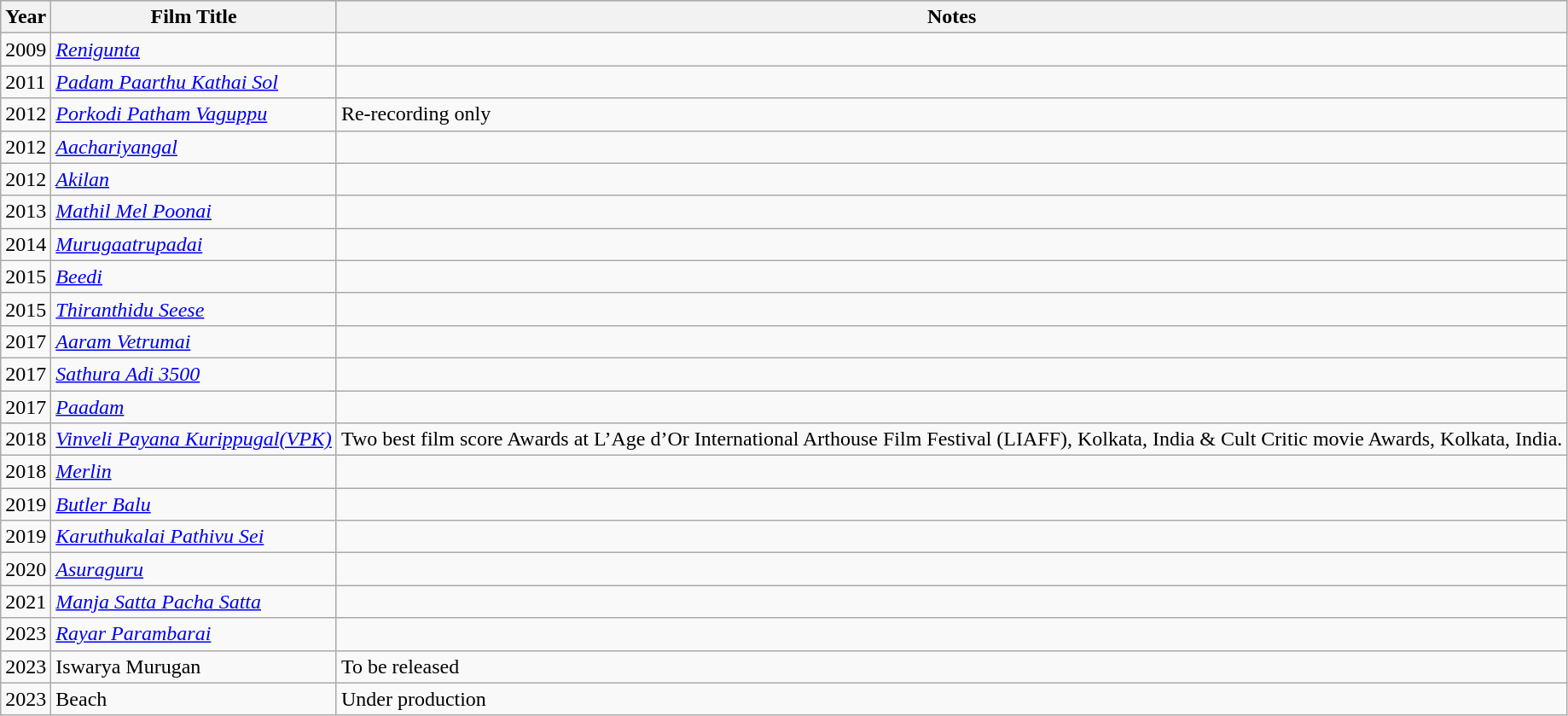<table class="wikitable">
<tr style="text-align:center; background:LightSteelBlue; width:60%;">
<th>Year</th>
<th>Film Title</th>
<th>Notes</th>
</tr>
<tr>
<td>2009</td>
<td><em><a href='#'>Renigunta</a></em></td>
<td></td>
</tr>
<tr>
<td>2011</td>
<td><em><a href='#'>Padam Paarthu Kathai Sol</a></em></td>
<td></td>
</tr>
<tr>
<td>2012</td>
<td><em><a href='#'>Porkodi Patham Vaguppu</a></em></td>
<td>Re-recording only</td>
</tr>
<tr>
<td>2012</td>
<td><em><a href='#'>Aachariyangal</a></em></td>
<td></td>
</tr>
<tr>
<td>2012</td>
<td><em><a href='#'>Akilan</a></em></td>
<td></td>
</tr>
<tr>
<td>2013</td>
<td><em><a href='#'>Mathil Mel Poonai</a></em></td>
<td></td>
</tr>
<tr>
<td>2014</td>
<td><em><a href='#'>Murugaatrupadai</a></em></td>
<td></td>
</tr>
<tr>
<td>2015</td>
<td><em><a href='#'>Beedi</a></em></td>
<td></td>
</tr>
<tr>
<td>2015</td>
<td><em><a href='#'>Thiranthidu Seese</a></em></td>
<td></td>
</tr>
<tr>
<td>2017</td>
<td><em><a href='#'>Aaram Vetrumai</a></em></td>
<td></td>
</tr>
<tr>
<td>2017</td>
<td><em><a href='#'>Sathura Adi 3500</a></em></td>
<td></td>
</tr>
<tr>
<td>2017</td>
<td><em><a href='#'>Paadam</a></em></td>
<td></td>
</tr>
<tr>
<td>2018</td>
<td><em><a href='#'>Vinveli Payana Kurippugal(VPK)</a></em></td>
<td>Two best film score Awards at L’Age d’Or International Arthouse Film Festival (LIAFF), Kolkata, India & Cult Critic movie Awards, Kolkata, India.</td>
</tr>
<tr>
<td>2018</td>
<td><em><a href='#'>Merlin</a></em></td>
<td></td>
</tr>
<tr>
<td>2019</td>
<td><em><a href='#'>Butler Balu</a></em></td>
<td></td>
</tr>
<tr>
<td>2019</td>
<td><em><a href='#'>Karuthukalai Pathivu Sei</a></em></td>
<td></td>
</tr>
<tr>
<td>2020</td>
<td><em><a href='#'>Asuraguru</a></em></td>
<td></td>
</tr>
<tr>
<td>2021</td>
<td><em><a href='#'>Manja Satta Pacha Satta</a></em></td>
<td></td>
</tr>
<tr>
<td>2023</td>
<td><em><a href='#'>Rayar Parambarai</a></em></td>
<td></td>
</tr>
<tr>
<td>2023</td>
<td>Iswarya Murugan</td>
<td>To be released</td>
</tr>
<tr>
<td>2023</td>
<td>Beach</td>
<td>Under production</td>
</tr>
</table>
